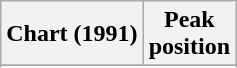<table class="wikitable sortable">
<tr>
<th align="left">Chart (1991)</th>
<th align="center">Peak<br>position</th>
</tr>
<tr>
</tr>
<tr>
</tr>
</table>
